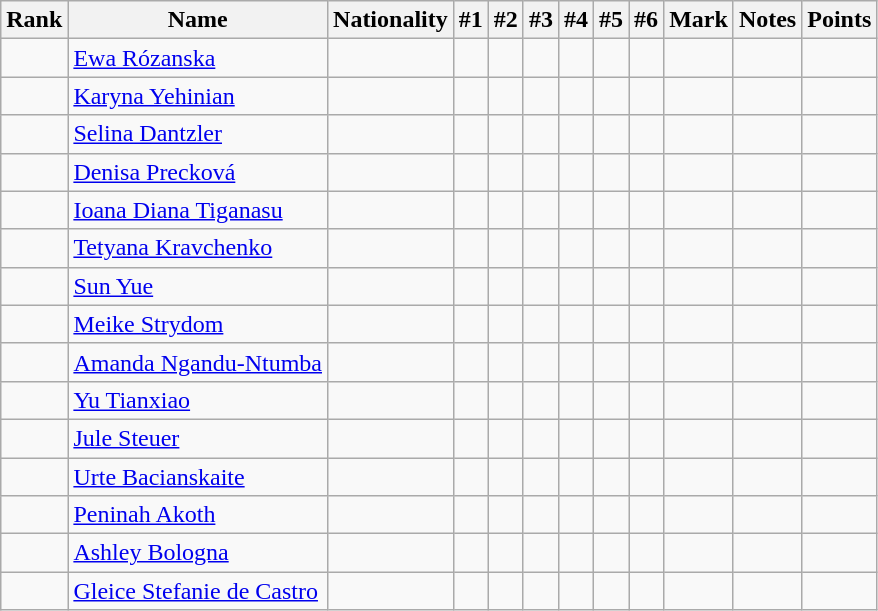<table class="wikitable sortable" style="text-align:center">
<tr>
<th>Rank</th>
<th>Name</th>
<th>Nationality</th>
<th>#1</th>
<th>#2</th>
<th>#3</th>
<th>#4</th>
<th>#5</th>
<th>#6</th>
<th>Mark</th>
<th>Notes</th>
<th>Points</th>
</tr>
<tr>
<td></td>
<td align=left><a href='#'>Ewa Rózanska</a></td>
<td align=left></td>
<td></td>
<td></td>
<td></td>
<td></td>
<td></td>
<td></td>
<td></td>
<td></td>
<td></td>
</tr>
<tr>
<td></td>
<td align=left><a href='#'>Karyna Yehinian</a></td>
<td align=left></td>
<td></td>
<td></td>
<td></td>
<td></td>
<td></td>
<td></td>
<td></td>
<td></td>
<td></td>
</tr>
<tr>
<td></td>
<td align=left><a href='#'>Selina Dantzler</a></td>
<td align=left></td>
<td></td>
<td></td>
<td></td>
<td></td>
<td></td>
<td></td>
<td></td>
<td></td>
<td></td>
</tr>
<tr>
<td></td>
<td align=left><a href='#'>Denisa Precková</a></td>
<td align=left></td>
<td></td>
<td></td>
<td></td>
<td></td>
<td></td>
<td></td>
<td></td>
<td></td>
<td></td>
</tr>
<tr>
<td></td>
<td align=left><a href='#'>Ioana Diana Tiganasu</a></td>
<td align=left></td>
<td></td>
<td></td>
<td></td>
<td></td>
<td></td>
<td></td>
<td></td>
<td></td>
<td></td>
</tr>
<tr>
<td></td>
<td align=left><a href='#'>Tetyana Kravchenko</a></td>
<td align=left></td>
<td></td>
<td></td>
<td></td>
<td></td>
<td></td>
<td></td>
<td></td>
<td></td>
<td></td>
</tr>
<tr>
<td></td>
<td align=left><a href='#'>Sun Yue</a></td>
<td align=left></td>
<td></td>
<td></td>
<td></td>
<td></td>
<td></td>
<td></td>
<td></td>
<td></td>
<td></td>
</tr>
<tr>
<td></td>
<td align=left><a href='#'>Meike Strydom</a></td>
<td align=left></td>
<td></td>
<td></td>
<td></td>
<td></td>
<td></td>
<td></td>
<td></td>
<td></td>
<td></td>
</tr>
<tr>
<td></td>
<td align=left><a href='#'>Amanda Ngandu-Ntumba</a></td>
<td align=left></td>
<td></td>
<td></td>
<td></td>
<td></td>
<td></td>
<td></td>
<td></td>
<td></td>
<td></td>
</tr>
<tr>
<td></td>
<td align=left><a href='#'>Yu Tianxiao</a></td>
<td align=left></td>
<td></td>
<td></td>
<td></td>
<td></td>
<td></td>
<td></td>
<td></td>
<td></td>
<td></td>
</tr>
<tr>
<td></td>
<td align=left><a href='#'>Jule Steuer</a></td>
<td align=left></td>
<td></td>
<td></td>
<td></td>
<td></td>
<td></td>
<td></td>
<td></td>
<td></td>
<td></td>
</tr>
<tr>
<td></td>
<td align=left><a href='#'>Urte Bacianskaite</a></td>
<td align=left></td>
<td></td>
<td></td>
<td></td>
<td></td>
<td></td>
<td></td>
<td></td>
<td></td>
<td></td>
</tr>
<tr>
<td></td>
<td align=left><a href='#'>Peninah Akoth</a></td>
<td align=left></td>
<td></td>
<td></td>
<td></td>
<td></td>
<td></td>
<td></td>
<td></td>
<td></td>
<td></td>
</tr>
<tr>
<td></td>
<td align=left><a href='#'>Ashley Bologna</a></td>
<td align=left></td>
<td></td>
<td></td>
<td></td>
<td></td>
<td></td>
<td></td>
<td></td>
<td></td>
<td></td>
</tr>
<tr>
<td></td>
<td align=left><a href='#'>Gleice Stefanie de Castro</a></td>
<td align=left></td>
<td></td>
<td></td>
<td></td>
<td></td>
<td></td>
<td></td>
<td></td>
<td></td>
<td></td>
</tr>
</table>
